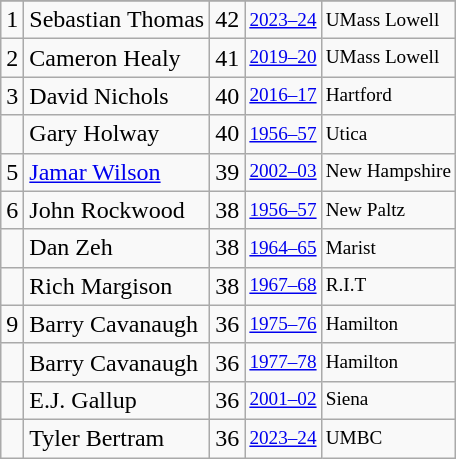<table class="wikitable">
<tr>
</tr>
<tr>
<td>1</td>
<td>Sebastian Thomas</td>
<td>42</td>
<td style="font-size:80%;"><a href='#'>2023–24</a></td>
<td style="font-size:80%;">UMass Lowell</td>
</tr>
<tr>
<td>2</td>
<td>Cameron Healy</td>
<td>41</td>
<td style="font-size:80%;"><a href='#'>2019–20</a></td>
<td style="font-size:80%;">UMass Lowell</td>
</tr>
<tr>
<td>3</td>
<td>David Nichols</td>
<td>40</td>
<td style="font-size:80%;"><a href='#'>2016–17</a></td>
<td style="font-size:80%;">Hartford</td>
</tr>
<tr>
<td></td>
<td>Gary Holway</td>
<td>40</td>
<td style="font-size:80%;"><a href='#'>1956–57</a></td>
<td style="font-size:80%;">Utica</td>
</tr>
<tr>
<td>5</td>
<td><a href='#'>Jamar Wilson</a></td>
<td>39</td>
<td style="font-size:80%;"><a href='#'>2002–03</a></td>
<td style="font-size:80%;">New Hampshire</td>
</tr>
<tr>
<td>6</td>
<td>John Rockwood</td>
<td>38</td>
<td style="font-size:80%;"><a href='#'>1956–57</a></td>
<td style="font-size:80%;">New Paltz</td>
</tr>
<tr>
<td></td>
<td>Dan Zeh</td>
<td>38</td>
<td style="font-size:80%;"><a href='#'>1964–65</a></td>
<td style="font-size:80%;">Marist</td>
</tr>
<tr>
<td></td>
<td>Rich Margison</td>
<td>38</td>
<td style="font-size:80%;"><a href='#'>1967–68</a></td>
<td style="font-size:80%;">R.I.T</td>
</tr>
<tr>
<td>9</td>
<td>Barry Cavanaugh</td>
<td>36</td>
<td style="font-size:80%;"><a href='#'>1975–76</a></td>
<td style="font-size:80%;">Hamilton</td>
</tr>
<tr>
<td></td>
<td>Barry Cavanaugh</td>
<td>36</td>
<td style="font-size:80%;"><a href='#'>1977–78</a></td>
<td style="font-size:80%;">Hamilton</td>
</tr>
<tr>
<td></td>
<td>E.J. Gallup</td>
<td>36</td>
<td style="font-size:80%;"><a href='#'>2001–02</a></td>
<td style="font-size:80%;">Siena</td>
</tr>
<tr>
<td></td>
<td>Tyler Bertram</td>
<td>36</td>
<td style="font-size:80%;"><a href='#'>2023–24</a></td>
<td style="font-size:80%;">UMBC</td>
</tr>
</table>
